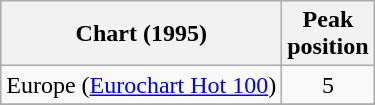<table class="wikitable sortable">
<tr>
<th>Chart (1995)</th>
<th>Peak<br>position</th>
</tr>
<tr>
<td>Europe (<a href='#'>Eurochart Hot 100</a>)</td>
<td align="center">5</td>
</tr>
<tr>
</tr>
<tr>
</tr>
<tr>
</tr>
</table>
